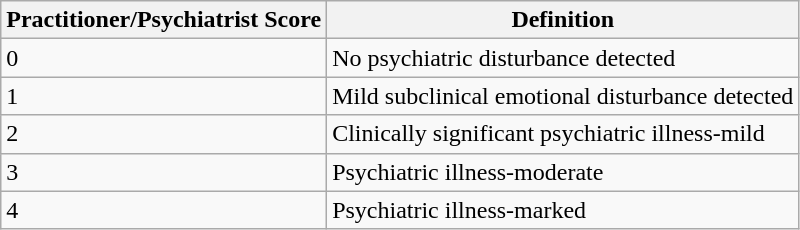<table class="wikitable">
<tr>
<th>Practitioner/Psychiatrist Score</th>
<th>Definition</th>
</tr>
<tr>
<td>0</td>
<td>No psychiatric disturbance detected</td>
</tr>
<tr>
<td>1</td>
<td>Mild subclinical emotional disturbance detected</td>
</tr>
<tr>
<td>2</td>
<td>Clinically significant psychiatric illness-mild</td>
</tr>
<tr>
<td>3</td>
<td>Psychiatric illness-moderate</td>
</tr>
<tr>
<td>4</td>
<td>Psychiatric illness-marked</td>
</tr>
</table>
